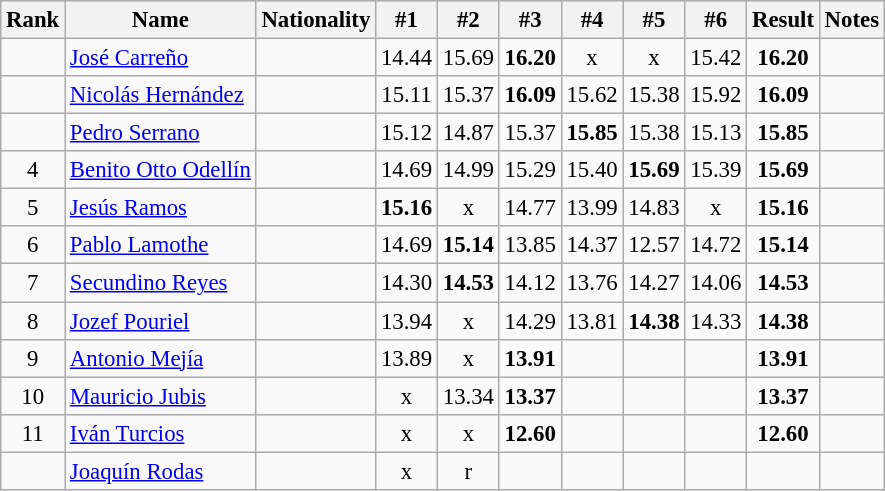<table class="wikitable sortable" style="text-align:center;font-size:95%">
<tr>
<th>Rank</th>
<th>Name</th>
<th>Nationality</th>
<th>#1</th>
<th>#2</th>
<th>#3</th>
<th>#4</th>
<th>#5</th>
<th>#6</th>
<th>Result</th>
<th>Notes</th>
</tr>
<tr>
<td></td>
<td align=left><a href='#'>José Carreño</a></td>
<td align=left></td>
<td>14.44</td>
<td>15.69</td>
<td><strong>16.20</strong></td>
<td>x</td>
<td>x</td>
<td>15.42</td>
<td><strong>16.20</strong></td>
<td></td>
</tr>
<tr>
<td></td>
<td align=left><a href='#'>Nicolás Hernández</a></td>
<td align=left></td>
<td>15.11</td>
<td>15.37</td>
<td><strong>16.09</strong></td>
<td>15.62</td>
<td>15.38</td>
<td>15.92</td>
<td><strong>16.09</strong></td>
<td></td>
</tr>
<tr>
<td></td>
<td align=left><a href='#'>Pedro Serrano</a></td>
<td align=left></td>
<td>15.12</td>
<td>14.87</td>
<td>15.37</td>
<td><strong>15.85</strong></td>
<td>15.38</td>
<td>15.13</td>
<td><strong>15.85</strong></td>
<td></td>
</tr>
<tr>
<td>4</td>
<td align=left><a href='#'>Benito Otto Odellín</a></td>
<td align=left></td>
<td>14.69</td>
<td>14.99</td>
<td>15.29</td>
<td>15.40</td>
<td><strong>15.69</strong></td>
<td>15.39</td>
<td><strong>15.69</strong></td>
<td></td>
</tr>
<tr>
<td>5</td>
<td align=left><a href='#'>Jesús Ramos</a></td>
<td align=left></td>
<td><strong>15.16</strong></td>
<td>x</td>
<td>14.77</td>
<td>13.99</td>
<td>14.83</td>
<td>x</td>
<td><strong>15.16</strong></td>
<td></td>
</tr>
<tr>
<td>6</td>
<td align=left><a href='#'>Pablo Lamothe</a></td>
<td align=left></td>
<td>14.69</td>
<td><strong>15.14</strong></td>
<td>13.85</td>
<td>14.37</td>
<td>12.57</td>
<td>14.72</td>
<td><strong>15.14</strong></td>
<td></td>
</tr>
<tr>
<td>7</td>
<td align=left><a href='#'>Secundino Reyes</a></td>
<td align=left></td>
<td>14.30</td>
<td><strong>14.53</strong></td>
<td>14.12</td>
<td>13.76</td>
<td>14.27</td>
<td>14.06</td>
<td><strong>14.53</strong></td>
<td></td>
</tr>
<tr>
<td>8</td>
<td align=left><a href='#'>Jozef Pouriel</a></td>
<td align=left></td>
<td>13.94</td>
<td>x</td>
<td>14.29</td>
<td>13.81</td>
<td><strong>14.38</strong></td>
<td>14.33</td>
<td><strong>14.38</strong></td>
<td></td>
</tr>
<tr>
<td>9</td>
<td align=left><a href='#'>Antonio Mejía</a></td>
<td align=left></td>
<td>13.89</td>
<td>x</td>
<td><strong>13.91</strong></td>
<td></td>
<td></td>
<td></td>
<td><strong>13.91</strong></td>
<td></td>
</tr>
<tr>
<td>10</td>
<td align=left><a href='#'>Mauricio Jubis</a></td>
<td align=left></td>
<td>x</td>
<td>13.34</td>
<td><strong>13.37</strong></td>
<td></td>
<td></td>
<td></td>
<td><strong>13.37</strong></td>
<td></td>
</tr>
<tr>
<td>11</td>
<td align=left><a href='#'>Iván Turcios</a></td>
<td align=left></td>
<td>x</td>
<td>x</td>
<td><strong>12.60</strong></td>
<td></td>
<td></td>
<td></td>
<td><strong>12.60</strong></td>
<td></td>
</tr>
<tr>
<td></td>
<td align=left><a href='#'>Joaquín Rodas</a></td>
<td align=left></td>
<td>x</td>
<td>r</td>
<td></td>
<td></td>
<td></td>
<td></td>
<td></td>
<td></td>
</tr>
</table>
